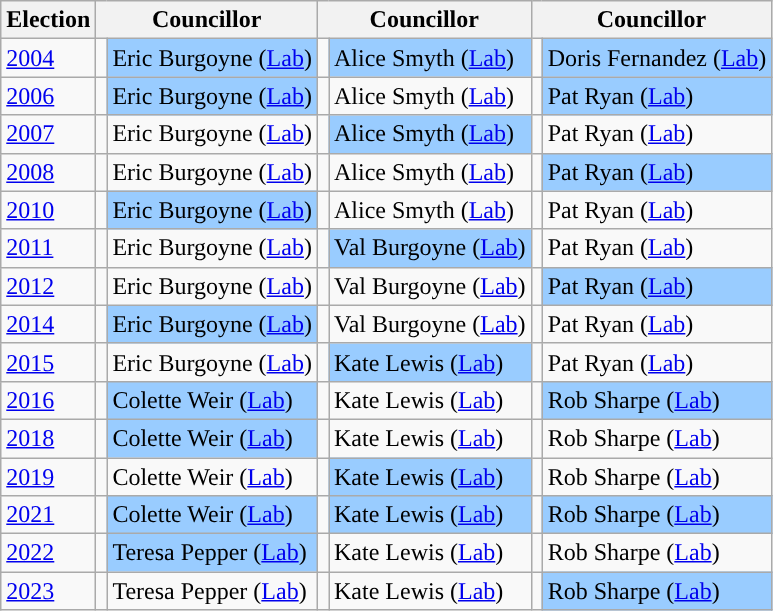<table class="wikitable">
<tr>
<th>Election</th>
<th colspan="2">Councillor</th>
<th colspan="2">Councillor</th>
<th colspan="2">Councillor</th>
</tr>
<tr>
<td><a href='#'>2004</a></td>
<td style="background-color: "></td>
<td bgcolor="#99CCFF">Eric Burgoyne (<a href='#'>Lab</a>)</td>
<td style="background-color: "></td>
<td bgcolor="#99CCFF">Alice Smyth (<a href='#'>Lab</a>)</td>
<td style="background-color: "></td>
<td bgcolor="#99CCFF">Doris Fernandez (<a href='#'>Lab</a>)</td>
</tr>
<tr>
<td><a href='#'>2006</a></td>
<td style="background-color: "></td>
<td bgcolor="#99CCFF">Eric Burgoyne (<a href='#'>Lab</a>)</td>
<td style="background-color: "></td>
<td>Alice Smyth (<a href='#'>Lab</a>)</td>
<td style="background-color: "></td>
<td bgcolor="#99CCFF">Pat Ryan (<a href='#'>Lab</a>)</td>
</tr>
<tr>
<td><a href='#'>2007</a></td>
<td style="background-color: "></td>
<td>Eric Burgoyne (<a href='#'>Lab</a>)</td>
<td style="background-color: "></td>
<td bgcolor="#99CCFF">Alice Smyth (<a href='#'>Lab</a>)</td>
<td style="background-color: "></td>
<td>Pat Ryan (<a href='#'>Lab</a>)</td>
</tr>
<tr>
<td><a href='#'>2008</a></td>
<td style="background-color: "></td>
<td>Eric Burgoyne (<a href='#'>Lab</a>)</td>
<td style="background-color: "></td>
<td>Alice Smyth (<a href='#'>Lab</a>)</td>
<td style="background-color: "></td>
<td bgcolor="#99CCFF">Pat Ryan (<a href='#'>Lab</a>)</td>
</tr>
<tr>
<td><a href='#'>2010</a></td>
<td style="background-color: "></td>
<td bgcolor="#99CCFF">Eric Burgoyne (<a href='#'>Lab</a>)</td>
<td style="background-color: "></td>
<td>Alice Smyth (<a href='#'>Lab</a>)</td>
<td style="background-color: "></td>
<td>Pat Ryan (<a href='#'>Lab</a>)</td>
</tr>
<tr>
<td><a href='#'>2011</a></td>
<td style="background-color: "></td>
<td>Eric Burgoyne (<a href='#'>Lab</a>)</td>
<td style="background-color: "></td>
<td bgcolor="#99CCFF">Val Burgoyne (<a href='#'>Lab</a>)</td>
<td style="background-color: "></td>
<td>Pat Ryan (<a href='#'>Lab</a>)</td>
</tr>
<tr>
<td><a href='#'>2012</a></td>
<td style="background-color: "></td>
<td>Eric Burgoyne (<a href='#'>Lab</a>)</td>
<td style="background-color: "></td>
<td>Val Burgoyne (<a href='#'>Lab</a>)</td>
<td style="background-color: "></td>
<td bgcolor="#99CCFF">Pat Ryan (<a href='#'>Lab</a>)</td>
</tr>
<tr>
<td><a href='#'>2014</a></td>
<td style="background-color: "></td>
<td bgcolor="#99CCFF">Eric Burgoyne (<a href='#'>Lab</a>)</td>
<td style="background-color: "></td>
<td>Val Burgoyne (<a href='#'>Lab</a>)</td>
<td style="background-color: "></td>
<td>Pat Ryan (<a href='#'>Lab</a>)</td>
</tr>
<tr>
<td><a href='#'>2015</a></td>
<td style="background-color: "></td>
<td>Eric Burgoyne (<a href='#'>Lab</a>)</td>
<td style="background-color: "></td>
<td bgcolor="#99CCFF">Kate Lewis (<a href='#'>Lab</a>)</td>
<td style="background-color: "></td>
<td>Pat Ryan (<a href='#'>Lab</a>)</td>
</tr>
<tr>
<td><a href='#'>2016</a></td>
<td style="background-color: "></td>
<td bgcolor="#99CCFF">Colette Weir (<a href='#'>Lab</a>)</td>
<td style="background-color: "></td>
<td>Kate Lewis (<a href='#'>Lab</a>)</td>
<td style="background-color: "></td>
<td bgcolor="#99CCFF">Rob Sharpe (<a href='#'>Lab</a>)</td>
</tr>
<tr>
<td><a href='#'>2018</a></td>
<td style="background-color: "></td>
<td bgcolor="#99CCFF">Colette Weir (<a href='#'>Lab</a>)</td>
<td style="background-color: "></td>
<td>Kate Lewis (<a href='#'>Lab</a>)</td>
<td style="background-color: "></td>
<td>Rob Sharpe (<a href='#'>Lab</a>)</td>
</tr>
<tr>
<td><a href='#'>2019</a></td>
<td style="background-color: "></td>
<td>Colette Weir (<a href='#'>Lab</a>)</td>
<td style="background-color: "></td>
<td bgcolor="#99CCFF">Kate Lewis (<a href='#'>Lab</a>)</td>
<td style="background-color: "></td>
<td>Rob Sharpe (<a href='#'>Lab</a>)</td>
</tr>
<tr>
<td><a href='#'>2021</a></td>
<td style="background-color: "></td>
<td bgcolor="#99CCFF">Colette Weir (<a href='#'>Lab</a>)</td>
<td style="background-color: "></td>
<td bgcolor="#99CCFF">Kate Lewis (<a href='#'>Lab</a>)</td>
<td style="background-color: "></td>
<td bgcolor="#99CCFF">Rob Sharpe (<a href='#'>Lab</a>)</td>
</tr>
<tr>
<td><a href='#'>2022</a></td>
<td style="background-color: "></td>
<td bgcolor="#99CCFF">Teresa Pepper (<a href='#'>Lab</a>)</td>
<td style="background-color: "></td>
<td>Kate Lewis (<a href='#'>Lab</a>)</td>
<td style="background-color: "></td>
<td>Rob Sharpe (<a href='#'>Lab</a>)</td>
</tr>
<tr>
<td><a href='#'>2023</a></td>
<td style="background-color: "></td>
<td>Teresa Pepper (<a href='#'>Lab</a>)</td>
<td style="background-color: "></td>
<td>Kate Lewis (<a href='#'>Lab</a>)</td>
<td style="background-color: "></td>
<td bgcolor="#99CCFF">Rob Sharpe (<a href='#'>Lab</a>)</td>
</tr>
</table>
